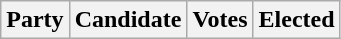<table class="wikitable">
<tr>
<th colspan="2">Party</th>
<th>Candidate</th>
<th>Votes</th>
<th>Elected<br>



</th>
</tr>
</table>
